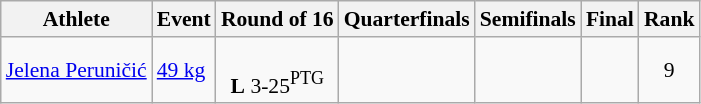<table class=wikitable style="font-size:90%; text-align:center">
<tr>
<th>Athlete</th>
<th>Event</th>
<th>Round of 16</th>
<th>Quarterfinals</th>
<th>Semifinals</th>
<th>Final</th>
<th>Rank</th>
</tr>
<tr>
<td align=left><a href='#'>Jelena Peruničić</a></td>
<td align=left><a href='#'>49 kg</a></td>
<td><br><strong>L</strong> 3-25<sup>PTG</sup></td>
<td></td>
<td></td>
<td></td>
<td>9</td>
</tr>
</table>
